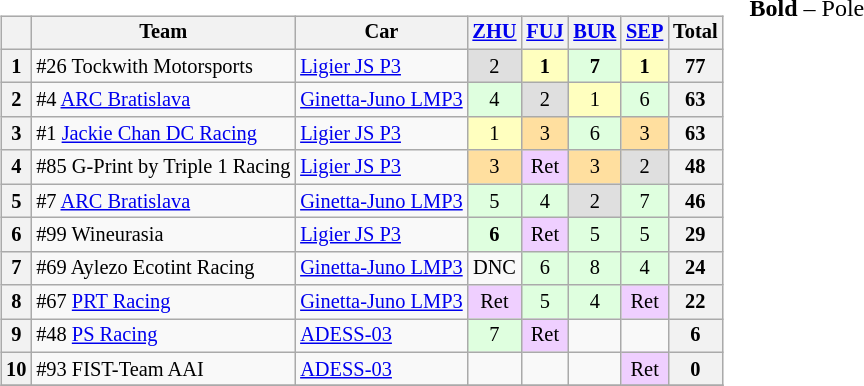<table>
<tr>
<td valign="top"><br><table class="wikitable" style="font-size: 85%; text-align:center;">
<tr>
<th></th>
<th>Team</th>
<th>Car</th>
<th><a href='#'>ZHU</a><br></th>
<th><a href='#'>FUJ</a><br></th>
<th><a href='#'>BUR</a><br></th>
<th><a href='#'>SEP</a><br></th>
<th>Total</th>
</tr>
<tr>
<th>1</th>
<td align=left> #26 Tockwith Motorsports</td>
<td align=left><a href='#'>Ligier JS P3</a></td>
<td style="background:#dfdfdf;">2</td>
<td style="background:#ffffbf;"><strong>1</strong></td>
<td style="background:#dfffdf;"><strong>7</strong></td>
<td style="background:#ffffbf;"><strong>1</strong></td>
<th>77</th>
</tr>
<tr>
<th>2</th>
<td align=left> #4 <a href='#'>ARC Bratislava</a></td>
<td align=left><a href='#'>Ginetta-Juno LMP3</a></td>
<td style="background:#dfffdf;">4</td>
<td style="background:#dfdfdf;">2</td>
<td style="background:#ffffbf;">1</td>
<td style="background:#dfffdf;">6</td>
<th>63</th>
</tr>
<tr>
<th>3</th>
<td align=left> #1 <a href='#'>Jackie Chan DC Racing</a></td>
<td align=left><a href='#'>Ligier JS P3</a></td>
<td style="background:#ffffbf;">1</td>
<td style="background:#ffdf9f;">3</td>
<td style="background:#dfffdf;">6</td>
<td style="background:#ffdf9f;">3</td>
<th>63</th>
</tr>
<tr>
<th>4</th>
<td align=left> #85 G-Print by Triple 1 Racing</td>
<td align=left><a href='#'>Ligier JS P3</a></td>
<td style="background:#ffdf9f;">3</td>
<td style="background:#efcfff;">Ret</td>
<td style="background:#ffdf9f;">3</td>
<td style="background:#dfdfdf;">2</td>
<th>48</th>
</tr>
<tr>
<th>5</th>
<td align=left> #7 <a href='#'>ARC Bratislava</a></td>
<td align=left><a href='#'>Ginetta-Juno LMP3</a></td>
<td style="background:#dfffdf;">5</td>
<td style="background:#dfffdf;">4</td>
<td style="background:#dfdfdf;">2</td>
<td style="background:#dfffdf;">7</td>
<th>46</th>
</tr>
<tr>
<th>6</th>
<td align=left> #99 Wineurasia</td>
<td align=left><a href='#'>Ligier JS P3</a></td>
<td style="background:#dfffdf;"><strong>6</strong></td>
<td style="background:#efcfff;">Ret</td>
<td style="background:#dfffdf;">5</td>
<td style="background:#dfffdf;">5</td>
<th>29</th>
</tr>
<tr>
<th>7</th>
<td align=left> #69 Aylezo Ecotint Racing</td>
<td align=left><a href='#'>Ginetta-Juno LMP3</a></td>
<td>DNC</td>
<td style="background:#dfffdf;">6</td>
<td style="background:#dfffdf;">8</td>
<td style="background:#dfffdf;">4</td>
<th>24</th>
</tr>
<tr>
<th>8</th>
<td align=left> #67 <a href='#'>PRT Racing</a></td>
<td align=left><a href='#'>Ginetta-Juno LMP3</a></td>
<td style="background:#efcfff;">Ret</td>
<td style="background:#dfffdf;">5</td>
<td style="background:#dfffdf;">4</td>
<td style="background:#efcfff;">Ret</td>
<th>22</th>
</tr>
<tr>
<th>9</th>
<td align=left> #48 <a href='#'>PS Racing</a></td>
<td align=left><a href='#'>ADESS-03</a></td>
<td style="background:#dfffdf;">7</td>
<td style="background:#efcfff;">Ret</td>
<td></td>
<td></td>
<th>6</th>
</tr>
<tr>
<th>10</th>
<td align=left> #93 FIST-Team AAI</td>
<td align=left><a href='#'>ADESS-03</a></td>
<td></td>
<td></td>
<td></td>
<td style="background:#efcfff;">Ret</td>
<th>0</th>
</tr>
<tr>
</tr>
</table>
</td>
<td valign="top"><br>
<span><strong>Bold</strong> – Pole<br></span></td>
</tr>
</table>
